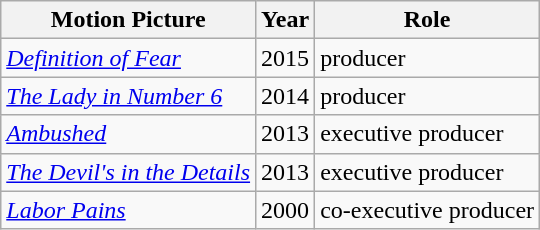<table class="wikitable">
<tr>
<th>Motion Picture</th>
<th>Year</th>
<th>Role</th>
</tr>
<tr>
<td><em><a href='#'>Definition of Fear</a></em></td>
<td>2015</td>
<td>producer</td>
</tr>
<tr>
<td><em><a href='#'>The Lady in Number 6</a></em></td>
<td>2014</td>
<td>producer</td>
</tr>
<tr>
<td><em><a href='#'>Ambushed</a></em></td>
<td>2013</td>
<td>executive producer</td>
</tr>
<tr>
<td><em><a href='#'>The Devil's in the Details</a></em></td>
<td>2013</td>
<td>executive producer</td>
</tr>
<tr>
<td><em><a href='#'>Labor Pains</a></em></td>
<td>2000</td>
<td>co-executive producer</td>
</tr>
</table>
